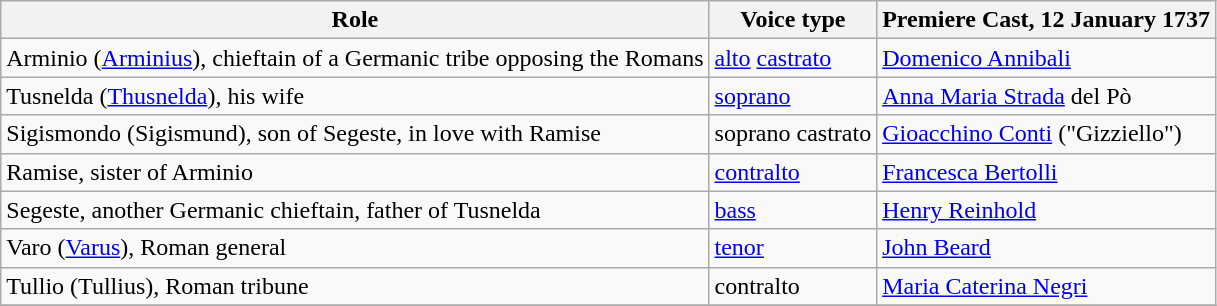<table class="wikitable">
<tr>
<th>Role</th>
<th>Voice type</th>
<th>Premiere Cast, 12 January 1737<br></th>
</tr>
<tr>
<td>Arminio (<a href='#'>Arminius</a>), chieftain  of a Germanic tribe opposing the Romans</td>
<td><a href='#'>alto</a> <a href='#'>castrato</a></td>
<td><a href='#'>Domenico Annibali</a></td>
</tr>
<tr>
<td>Tusnelda (<a href='#'>Thusnelda</a>), his wife</td>
<td><a href='#'>soprano</a></td>
<td><a href='#'>Anna Maria Strada</a> del Pò</td>
</tr>
<tr>
<td>Sigismondo (Sigismund), son of Segeste, in love with Ramise</td>
<td>soprano  castrato</td>
<td><a href='#'>Gioacchino Conti</a> ("Gizziello")</td>
</tr>
<tr>
<td>Ramise, sister of Arminio</td>
<td><a href='#'>contralto</a></td>
<td><a href='#'>Francesca Bertolli</a></td>
</tr>
<tr>
<td>Segeste, another Germanic chieftain, father of Tusnelda</td>
<td><a href='#'>bass</a></td>
<td><a href='#'>Henry Reinhold</a></td>
</tr>
<tr>
<td>Varo (<a href='#'>Varus</a>), Roman general</td>
<td><a href='#'>tenor</a></td>
<td><a href='#'>John Beard</a></td>
</tr>
<tr>
<td>Tullio (Tullius), Roman tribune</td>
<td>contralto</td>
<td><a href='#'>Maria Caterina Negri</a></td>
</tr>
<tr>
</tr>
</table>
